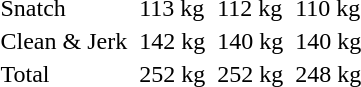<table>
<tr>
<td>Snatch</td>
<td></td>
<td>113 kg</td>
<td></td>
<td>112 kg</td>
<td></td>
<td>110 kg</td>
</tr>
<tr>
<td>Clean & Jerk</td>
<td></td>
<td>142 kg</td>
<td></td>
<td>140 kg</td>
<td></td>
<td>140 kg</td>
</tr>
<tr>
<td>Total</td>
<td></td>
<td>252 kg</td>
<td></td>
<td>252 kg</td>
<td></td>
<td>248 kg</td>
</tr>
</table>
